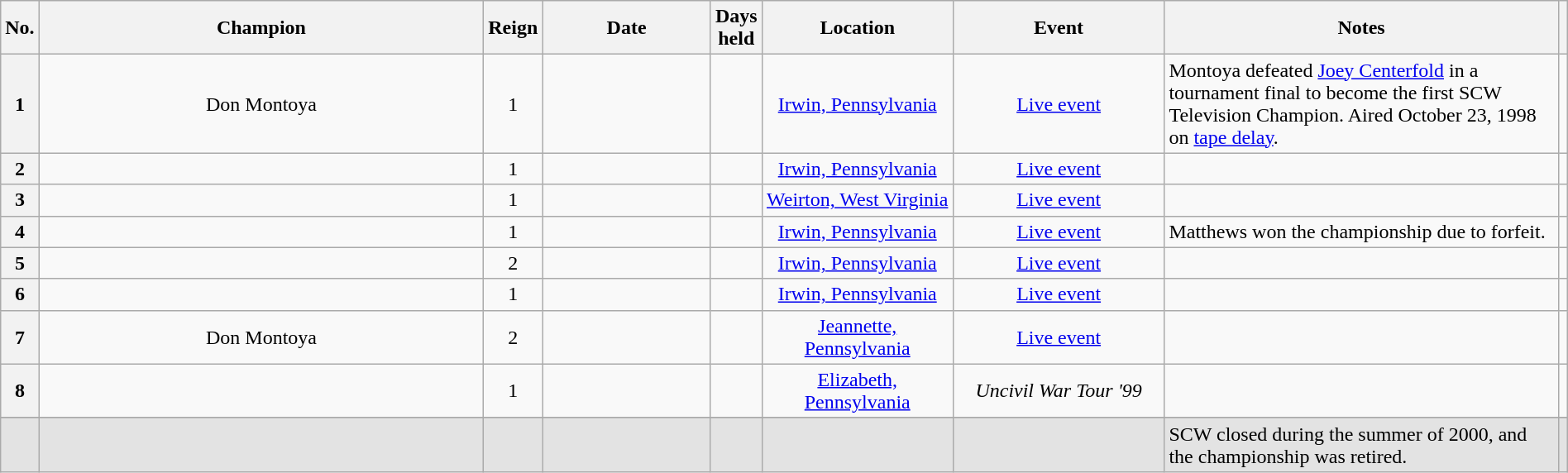<table class="wikitable sortable" width=100% style="text-align: center">
<tr>
<th width=0 scope="col">No.</th>
<th width=32% scope="col">Champion</th>
<th width=0 scope="col">Reign</th>
<th width=12% scope="col">Date</th>
<th width=0 scope="col">Days held</th>
<th width=13% scope="col">Location</th>
<th width=15% scope="col">Event</th>
<th width=60% class="unsortable" scope="col">Notes</th>
<th width=0 class="unsortable" scope="col"></th>
</tr>
<tr>
<th scope="row">1</th>
<td>Don Montoya</td>
<td>1</td>
<td></td>
<td></td>
<td><a href='#'>Irwin, Pennsylvania</a></td>
<td><a href='#'>Live event</a></td>
<td align="left">Montoya defeated <a href='#'>Joey Centerfold</a> in a tournament final to become the first SCW Television Champion. Aired October 23, 1998 on <a href='#'>tape delay</a>.</td>
<td></td>
</tr>
<tr>
<th scope="row">2</th>
<td></td>
<td>1</td>
<td></td>
<td></td>
<td><a href='#'>Irwin, Pennsylvania</a></td>
<td><a href='#'>Live event</a></td>
<td align=left> </td>
<td></td>
</tr>
<tr>
<th scope="row">3</th>
<td></td>
<td>1</td>
<td></td>
<td></td>
<td><a href='#'>Weirton, West Virginia</a></td>
<td><a href='#'>Live event</a></td>
<td align=left></td>
<td></td>
</tr>
<tr>
<th scope="row">4</th>
<td></td>
<td>1</td>
<td></td>
<td></td>
<td><a href='#'>Irwin, Pennsylvania</a></td>
<td><a href='#'>Live event</a></td>
<td align=left>Matthews won the championship due to forfeit.</td>
<td></td>
</tr>
<tr>
<th scope="row">5</th>
<td></td>
<td>2</td>
<td></td>
<td></td>
<td><a href='#'>Irwin, Pennsylvania</a></td>
<td><a href='#'>Live event</a></td>
<td align=left></td>
<td></td>
</tr>
<tr>
<th scope="row">6</th>
<td></td>
<td>1</td>
<td></td>
<td></td>
<td><a href='#'>Irwin, Pennsylvania</a></td>
<td><a href='#'>Live event</a></td>
<td align=left></td>
<td></td>
</tr>
<tr>
<th scope="row">7</th>
<td>Don Montoya</td>
<td>2</td>
<td></td>
<td></td>
<td><a href='#'>Jeannette, Pennsylvania</a></td>
<td><a href='#'>Live event</a></td>
<td align=left></td>
<td></td>
</tr>
<tr>
<th scope="row">8</th>
<td></td>
<td>1</td>
<td></td>
<td></td>
<td><a href='#'>Elizabeth, Pennsylvania</a></td>
<td><em>Uncivil War Tour '99</em></td>
<td align=left></td>
<td></td>
</tr>
<tr>
</tr>
<tr style="background-color:#e3e3e3">
<td></td>
<td></td>
<td></td>
<td></td>
<td></td>
<td></td>
<td></td>
<td align=left>SCW closed during the summer of 2000, and the championship was retired.</td>
<td></td>
</tr>
</table>
